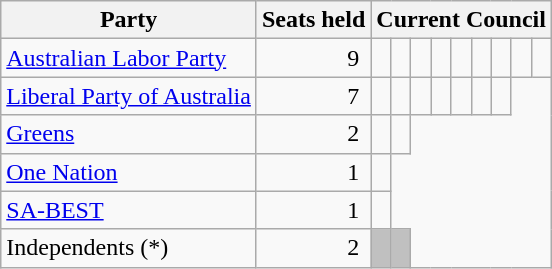<table class="wikitable">
<tr>
<th>Party</th>
<th>Seats held</th>
<th colspan=9>Current Council</th>
</tr>
<tr>
<td><a href='#'>Australian Labor Party</a></td>
<td align=right>9 </td>
<td>  </td>
<td>  </td>
<td>  </td>
<td>  </td>
<td>  </td>
<td>  </td>
<td>  </td>
<td>  </td>
<td>  </td>
</tr>
<tr>
<td><a href='#'>Liberal Party of Australia</a></td>
<td align=right>7 </td>
<td>  </td>
<td>  </td>
<td>  </td>
<td>  </td>
<td>  </td>
<td>  </td>
<td>  </td>
</tr>
<tr>
<td><a href='#'>Greens</a></td>
<td align=right>2 </td>
<td> </td>
<td> </td>
</tr>
<tr>
<td><a href='#'>One Nation</a></td>
<td align=right>1 </td>
<td>  </td>
</tr>
<tr>
<td><a href='#'>SA-BEST</a></td>
<td align=right>1 </td>
<td>  </td>
</tr>
<tr>
<td>Independents (*)</td>
<td align=right>2 </td>
<td bgcolor=#C0C0C0>  </td>
<td bgcolor=#C0C0C0>  </td>
</tr>
</table>
